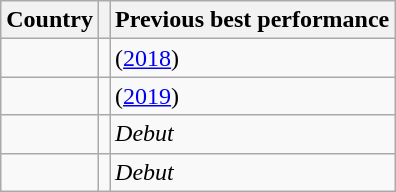<table class="wikitable sortable" style="text-align:left;">
<tr>
<th>Country</th>
<th></th>
<th>Previous best performance</th>
</tr>
<tr>
<td></td>
<td align="center"></td>
<td> (<a href='#'>2018</a>)</td>
</tr>
<tr>
<td></td>
<td align="center"></td>
<td> (<a href='#'>2019</a>)</td>
</tr>
<tr>
<td></td>
<td align="center"></td>
<td><em>Debut</em></td>
</tr>
<tr>
<td></td>
<td align="center"></td>
<td><em>Debut</em></td>
</tr>
</table>
